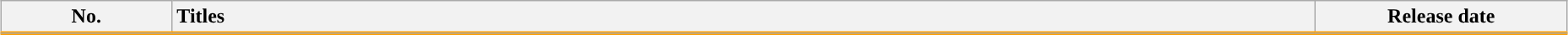<table class="wikitable" style="width:98%; margin:auto; background:#FFF;">
<tr style="border-bottom: 3px solid #FFA000">
<th style="width:8em;">No.</th>
<th style="text-align:left;">Titles</th>
<th style="width:12em;">Release date</th>
</tr>
<tr>
</tr>
</table>
